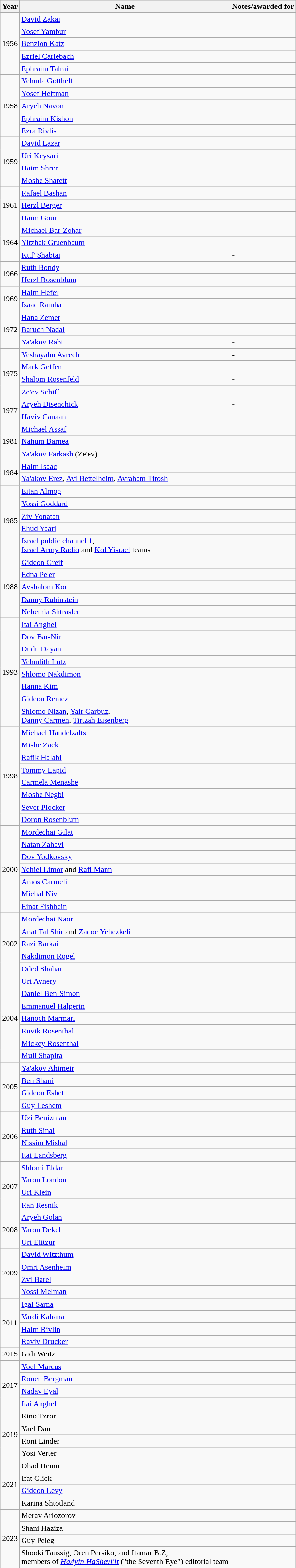<table class="wikitable">
<tr>
<th>Year</th>
<th>Name</th>
<th>Notes/awarded for</th>
</tr>
<tr>
<td rowspan="5">1956</td>
<td><a href='#'>David Zakai</a></td>
<td></td>
</tr>
<tr>
<td><a href='#'>Yosef Yambur</a></td>
<td></td>
</tr>
<tr>
<td><a href='#'>Benzion Katz</a></td>
<td></td>
</tr>
<tr>
<td><a href='#'>Ezriel Carlebach</a></td>
<td></td>
</tr>
<tr>
<td><a href='#'>Ephraim Talmi</a></td>
<td></td>
</tr>
<tr>
<td rowspan="5">1958</td>
<td><a href='#'>Yehuda Gotthelf</a></td>
<td></td>
</tr>
<tr>
<td><a href='#'>Yosef Heftman</a></td>
<td></td>
</tr>
<tr>
<td><a href='#'>Aryeh Navon</a></td>
<td></td>
</tr>
<tr>
<td><a href='#'>Ephraim Kishon</a></td>
<td></td>
</tr>
<tr>
<td><a href='#'>Ezra Rivlis</a></td>
<td></td>
</tr>
<tr>
<td rowspan="4">1959</td>
<td><a href='#'>David Lazar</a></td>
<td></td>
</tr>
<tr>
<td><a href='#'>Uri Keysari</a></td>
<td></td>
</tr>
<tr>
<td><a href='#'>Haim Shrer</a></td>
<td></td>
</tr>
<tr>
<td><a href='#'>Moshe Sharett</a></td>
<td>-</td>
</tr>
<tr>
<td rowspan="3">1961</td>
<td><a href='#'>Rafael Bashan</a></td>
<td></td>
</tr>
<tr>
<td><a href='#'>Herzl Berger</a></td>
<td></td>
</tr>
<tr>
<td><a href='#'>Haim Gouri</a></td>
<td></td>
</tr>
<tr>
<td rowspan="3">1964</td>
<td><a href='#'>Michael Bar-Zohar</a></td>
<td>-</td>
</tr>
<tr>
<td><a href='#'>Yitzhak Gruenbaum</a></td>
<td></td>
</tr>
<tr>
<td><a href='#'>Kuf' Shabtai</a></td>
<td>-</td>
</tr>
<tr>
<td rowspan="2">1966</td>
<td><a href='#'>Ruth Bondy</a></td>
<td></td>
</tr>
<tr>
<td><a href='#'>Herzl Rosenblum</a></td>
<td></td>
</tr>
<tr>
<td rowspan="2">1969</td>
<td><a href='#'>Haim Hefer</a></td>
<td>-</td>
</tr>
<tr>
<td><a href='#'>Isaac Ramba</a></td>
<td></td>
</tr>
<tr>
<td rowspan="3">1972</td>
<td><a href='#'>Hana Zemer</a></td>
<td>-</td>
</tr>
<tr>
<td><a href='#'>Baruch Nadal</a></td>
<td>-</td>
</tr>
<tr>
<td><a href='#'>Ya'akov Rabi</a></td>
<td>-</td>
</tr>
<tr>
<td rowspan="4">1975</td>
<td><a href='#'>Yeshayahu Avrech</a></td>
<td>-</td>
</tr>
<tr>
<td><a href='#'>Mark Geffen</a></td>
<td></td>
</tr>
<tr>
<td><a href='#'>Shalom Rosenfeld</a></td>
<td>-</td>
</tr>
<tr>
<td><a href='#'>Ze'ev Schiff</a></td>
<td></td>
</tr>
<tr>
<td rowspan="2">1977</td>
<td><a href='#'>Aryeh Disenchick</a></td>
<td>-</td>
</tr>
<tr>
<td><a href='#'>Haviv Canaan</a></td>
<td></td>
</tr>
<tr>
<td rowspan="3">1981</td>
<td><a href='#'>Michael Assaf</a></td>
<td></td>
</tr>
<tr>
<td><a href='#'>Nahum Barnea</a></td>
<td></td>
</tr>
<tr>
<td><a href='#'>Ya'akov Farkash</a> (Ze'ev)</td>
<td></td>
</tr>
<tr>
<td rowspan="2">1984</td>
<td><a href='#'>Haim Isaac</a></td>
<td></td>
</tr>
<tr>
<td><a href='#'>Ya'akov Erez</a>, <a href='#'>Avi Bettelheim</a>, <a href='#'>Avraham Tirosh</a></td>
<td></td>
</tr>
<tr>
<td rowspan="5">1985</td>
<td><a href='#'>Eitan Almog</a></td>
<td></td>
</tr>
<tr>
<td><a href='#'>Yossi Goddard</a></td>
<td></td>
</tr>
<tr>
<td><a href='#'>Ziv Yonatan</a></td>
<td></td>
</tr>
<tr>
<td><a href='#'>Ehud Yaari</a></td>
<td></td>
</tr>
<tr>
<td><a href='#'>Israel public channel 1</a>,<br><a href='#'>Israel Army Radio</a> and <a href='#'>Kol Yisrael</a> teams</td>
<td></td>
</tr>
<tr>
<td rowspan="5">1988</td>
<td><a href='#'>Gideon Greif</a></td>
<td></td>
</tr>
<tr>
<td><a href='#'>Edna Pe'er</a></td>
<td></td>
</tr>
<tr>
<td><a href='#'>Avshalom Kor</a></td>
<td></td>
</tr>
<tr>
<td><a href='#'>Danny Rubinstein</a></td>
<td></td>
</tr>
<tr>
<td><a href='#'>Nehemia Shtrasler</a></td>
<td></td>
</tr>
<tr>
<td rowspan="8">1993</td>
<td><a href='#'>Itai Anghel</a></td>
<td></td>
</tr>
<tr>
<td><a href='#'>Dov Bar-Nir</a></td>
<td></td>
</tr>
<tr>
<td><a href='#'>Dudu Dayan</a></td>
<td></td>
</tr>
<tr>
<td><a href='#'>Yehudith Lutz</a></td>
<td></td>
</tr>
<tr>
<td><a href='#'>Shlomo Nakdimon</a></td>
<td></td>
</tr>
<tr>
<td><a href='#'>Hanna Kim</a></td>
<td></td>
</tr>
<tr>
<td><a href='#'>Gideon Remez</a></td>
<td></td>
</tr>
<tr>
<td><a href='#'>Shlomo Nizan</a>, <a href='#'>Yair Garbuz</a>,<br><a href='#'>Danny Carmen</a>, <a href='#'>Tirtzah Eisenberg</a></td>
<td></td>
</tr>
<tr>
<td rowspan="8">1998</td>
<td><a href='#'>Michael Handelzalts</a></td>
<td></td>
</tr>
<tr>
<td><a href='#'>Mishe Zack</a></td>
<td></td>
</tr>
<tr>
<td><a href='#'>Rafik Halabi</a></td>
<td></td>
</tr>
<tr>
<td><a href='#'>Tommy Lapid</a></td>
<td></td>
</tr>
<tr>
<td><a href='#'>Carmela Menashe</a></td>
<td></td>
</tr>
<tr>
<td><a href='#'>Moshe Negbi</a></td>
<td></td>
</tr>
<tr>
<td><a href='#'>Sever Plocker</a></td>
<td></td>
</tr>
<tr>
<td><a href='#'>Doron Rosenblum</a></td>
<td></td>
</tr>
<tr>
<td rowspan="7">2000</td>
<td><a href='#'>Mordechai Gilat</a></td>
<td></td>
</tr>
<tr>
<td><a href='#'>Natan Zahavi</a></td>
<td></td>
</tr>
<tr>
<td><a href='#'>Dov Yodkovsky</a></td>
<td></td>
</tr>
<tr>
<td><a href='#'>Yehiel Limor</a> and <a href='#'>Rafi Mann</a></td>
<td></td>
</tr>
<tr>
<td><a href='#'>Amos Carmeli</a></td>
<td></td>
</tr>
<tr>
<td><a href='#'>Michal Niv</a></td>
<td></td>
</tr>
<tr>
<td><a href='#'>Einat Fishbein</a></td>
<td></td>
</tr>
<tr>
<td rowspan="5">2002</td>
<td><a href='#'>Mordechai Naor</a></td>
<td></td>
</tr>
<tr>
<td><a href='#'>Anat Tal Shir</a> and <a href='#'>Zadoc Yehezkeli</a></td>
<td></td>
</tr>
<tr>
<td><a href='#'>Razi Barkai</a></td>
<td></td>
</tr>
<tr>
<td><a href='#'>Nakdimon Rogel</a></td>
<td></td>
</tr>
<tr>
<td><a href='#'>Oded Shahar</a></td>
<td></td>
</tr>
<tr>
<td rowspan="7">2004</td>
<td><a href='#'>Uri Avnery</a></td>
<td></td>
</tr>
<tr>
<td><a href='#'>Daniel Ben-Simon</a></td>
<td></td>
</tr>
<tr>
<td><a href='#'>Emmanuel Halperin</a></td>
<td></td>
</tr>
<tr>
<td><a href='#'>Hanoch Marmari</a></td>
<td></td>
</tr>
<tr>
<td><a href='#'>Ruvik Rosenthal</a></td>
<td></td>
</tr>
<tr>
<td><a href='#'>Mickey Rosenthal</a></td>
<td></td>
</tr>
<tr>
<td><a href='#'>Muli Shapira</a></td>
<td></td>
</tr>
<tr>
<td rowspan="4">2005</td>
<td><a href='#'>Ya'akov Ahimeir</a></td>
<td></td>
</tr>
<tr>
<td><a href='#'>Ben Shani</a></td>
<td></td>
</tr>
<tr>
<td><a href='#'>Gideon Eshet</a></td>
<td></td>
</tr>
<tr>
<td><a href='#'>Guy Leshem</a></td>
<td></td>
</tr>
<tr>
<td rowspan="4">2006</td>
<td><a href='#'>Uzi Benizman</a></td>
<td></td>
</tr>
<tr>
<td><a href='#'>Ruth Sinai</a></td>
<td></td>
</tr>
<tr>
<td><a href='#'>Nissim Mishal</a></td>
<td></td>
</tr>
<tr>
<td><a href='#'>Itai Landsberg</a></td>
<td></td>
</tr>
<tr>
<td rowspan="4">2007</td>
<td><a href='#'>Shlomi Eldar</a></td>
<td></td>
</tr>
<tr>
<td><a href='#'>Yaron London</a></td>
<td></td>
</tr>
<tr>
<td><a href='#'>Uri Klein</a></td>
<td></td>
</tr>
<tr>
<td><a href='#'>Ran Resnik</a></td>
<td></td>
</tr>
<tr>
<td rowspan="3">2008</td>
<td><a href='#'>Aryeh Golan</a></td>
<td></td>
</tr>
<tr>
<td><a href='#'>Yaron Dekel</a></td>
<td></td>
</tr>
<tr>
<td><a href='#'>Uri Elitzur</a></td>
<td></td>
</tr>
<tr>
<td rowspan="4">2009</td>
<td><a href='#'>David Witzthum</a></td>
<td></td>
</tr>
<tr>
<td><a href='#'>Omri Asenheim</a></td>
<td></td>
</tr>
<tr>
<td><a href='#'>Zvi Barel</a></td>
<td></td>
</tr>
<tr>
<td><a href='#'>Yossi Melman</a></td>
<td></td>
</tr>
<tr>
<td rowspan="4">2011</td>
<td><a href='#'>Igal Sarna</a></td>
<td></td>
</tr>
<tr>
<td><a href='#'>Vardi Kahana</a></td>
<td></td>
</tr>
<tr>
<td><a href='#'>Haim Rivlin</a></td>
<td></td>
</tr>
<tr>
<td><a href='#'>Raviv Drucker</a></td>
<td></td>
</tr>
<tr>
<td>2015</td>
<td>Gidi Weitz</td>
<td></td>
</tr>
<tr>
<td rowspan="4">2017</td>
<td><a href='#'>Yoel Marcus</a></td>
<td></td>
</tr>
<tr>
<td><a href='#'>Ronen Bergman</a></td>
<td></td>
</tr>
<tr>
<td><a href='#'>Nadav Eyal</a></td>
<td></td>
</tr>
<tr>
<td><a href='#'>Itai Anghel</a></td>
<td></td>
</tr>
<tr>
<td rowspan="4">2019</td>
<td>Rino Tzror</td>
<td></td>
</tr>
<tr>
<td>Yael Dan</td>
<td></td>
</tr>
<tr>
<td>Roni Linder</td>
<td></td>
</tr>
<tr>
<td>Yosi Verter</td>
<td></td>
</tr>
<tr>
<td rowspan="4">2021</td>
<td>Ohad Hemo</td>
<td></td>
</tr>
<tr>
<td>Ifat Glick</td>
<td></td>
</tr>
<tr>
<td><a href='#'>Gideon Levy</a></td>
<td></td>
</tr>
<tr>
<td>Karina Shtotland</td>
<td></td>
</tr>
<tr>
<td rowspan="4">2023</td>
<td>Merav Arlozorov</td>
<td></td>
</tr>
<tr>
<td>Shani Haziza</td>
<td></td>
</tr>
<tr>
<td>Guy Peleg</td>
<td></td>
</tr>
<tr>
<td>Shooki Taussig, Oren Persiko, and Itamar B.Z,<br>members of <em><a href='#'>HaAyin HaShevi'it</a></em> ("the Seventh Eye") editorial team</td>
<td></td>
</tr>
</table>
